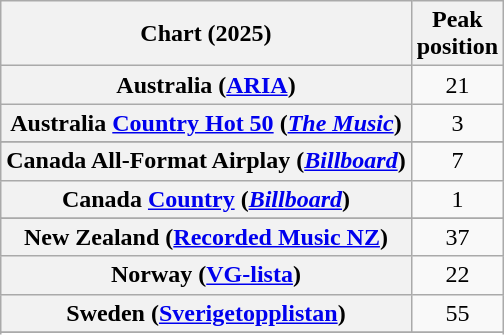<table class="wikitable sortable plainrowheaders" style="text-align:center">
<tr>
<th scope="col">Chart (2025)</th>
<th scope="col">Peak<br>position</th>
</tr>
<tr>
<th scope="row">Australia (<a href='#'>ARIA</a>)</th>
<td>21</td>
</tr>
<tr>
<th scope="row">Australia <a href='#'>Country Hot 50</a> (<em><a href='#'>The Music</a></em>)</th>
<td>3</td>
</tr>
<tr>
</tr>
<tr>
<th scope="row">Canada All-Format Airplay (<em><a href='#'>Billboard</a></em>)</th>
<td>7</td>
</tr>
<tr>
<th scope="row">Canada <a href='#'>Country</a> (<em><a href='#'>Billboard</a></em>)</th>
<td>1</td>
</tr>
<tr>
</tr>
<tr>
</tr>
<tr>
<th scope="row">New Zealand (<a href='#'>Recorded Music NZ</a>)</th>
<td>37</td>
</tr>
<tr>
<th scope="row">Norway (<a href='#'>VG-lista</a>)</th>
<td>22</td>
</tr>
<tr>
<th scope="row">Sweden (<a href='#'>Sverigetopplistan</a>)</th>
<td>55</td>
</tr>
<tr>
</tr>
<tr>
</tr>
<tr>
</tr>
<tr>
</tr>
</table>
